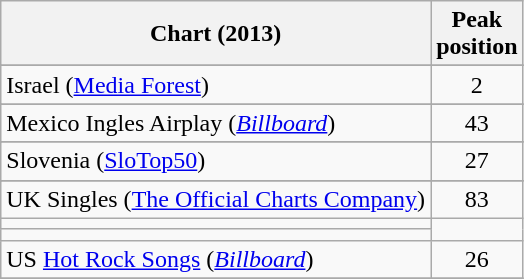<table class="wikitable sortable">
<tr>
<th>Chart (2013)</th>
<th>Peak<br>position</th>
</tr>
<tr>
</tr>
<tr>
</tr>
<tr>
</tr>
<tr>
</tr>
<tr>
</tr>
<tr>
</tr>
<tr>
</tr>
<tr>
</tr>
<tr>
<td>Israel (<a href='#'>Media Forest</a>)</td>
<td align="center">2</td>
</tr>
<tr>
</tr>
<tr>
<td>Mexico Ingles Airplay (<em><a href='#'>Billboard</a></em>)</td>
<td style="text-align:center;">43</td>
</tr>
<tr>
</tr>
<tr>
<td scope="row">Slovenia (<a href='#'>SloTop50</a>)</td>
<td align=center>27</td>
</tr>
<tr>
</tr>
<tr>
<td>UK Singles (<a href='#'>The Official Charts Company</a>)</td>
<td style="text-align:center;">83</td>
</tr>
<tr>
<td></td>
</tr>
<tr>
<td></td>
</tr>
<tr>
<td>US <a href='#'>Hot Rock Songs</a> (<em><a href='#'>Billboard</a></em>)</td>
<td style="text-align:center;">26</td>
</tr>
<tr>
</tr>
</table>
